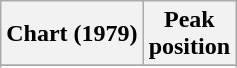<table class="wikitable sortable plainrowheaders">
<tr>
<th>Chart (1979)</th>
<th>Peak<br>position</th>
</tr>
<tr>
</tr>
<tr>
</tr>
</table>
